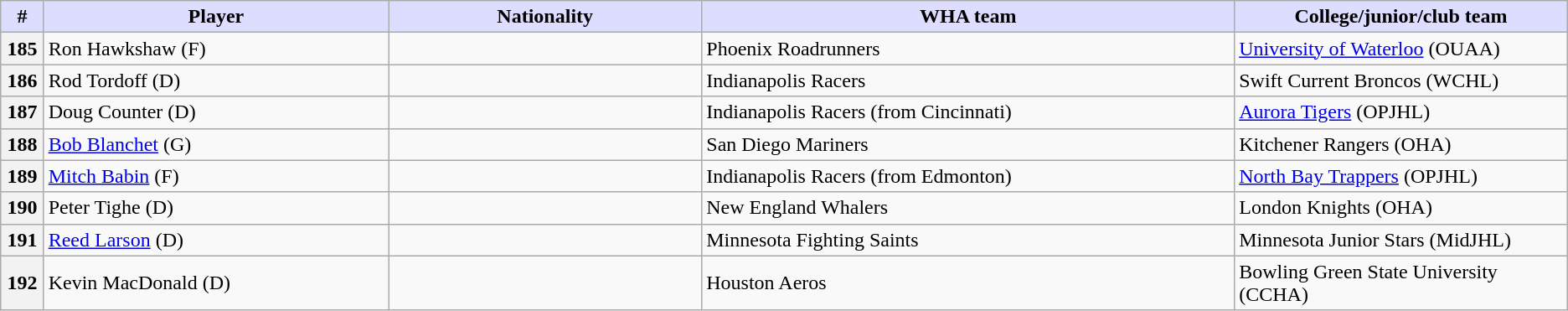<table class="wikitable">
<tr>
<th style="background:#ddf; width:2.75%;">#</th>
<th style="background:#ddf; width:22.0%;">Player</th>
<th style="background:#ddf; width:20.0%;">Nationality</th>
<th style="background:#ddf; width:34.0%;">WHA team</th>
<th style="background:#ddf; width:100.0%;">College/junior/club team</th>
</tr>
<tr>
<th>185</th>
<td>Ron Hawkshaw (F)</td>
<td></td>
<td>Phoenix Roadrunners</td>
<td><a href='#'>University of Waterloo</a> (OUAA)</td>
</tr>
<tr>
<th>186</th>
<td>Rod Tordoff (D)</td>
<td></td>
<td>Indianapolis Racers</td>
<td>Swift Current Broncos (WCHL)</td>
</tr>
<tr>
<th>187</th>
<td>Doug Counter (D)</td>
<td></td>
<td>Indianapolis Racers (from Cincinnati)</td>
<td><a href='#'>Aurora Tigers</a> (OPJHL)</td>
</tr>
<tr>
<th>188</th>
<td><a href='#'>Bob Blanchet</a> (G)</td>
<td></td>
<td>San Diego Mariners</td>
<td>Kitchener Rangers (OHA)</td>
</tr>
<tr>
<th>189</th>
<td><a href='#'>Mitch Babin</a> (F)</td>
<td></td>
<td>Indianapolis Racers (from Edmonton)</td>
<td><a href='#'>North Bay Trappers</a> (OPJHL)</td>
</tr>
<tr>
<th>190</th>
<td>Peter Tighe (D)</td>
<td></td>
<td>New England Whalers</td>
<td>London Knights (OHA)</td>
</tr>
<tr>
<th>191</th>
<td><a href='#'>Reed Larson</a> (D)</td>
<td></td>
<td>Minnesota Fighting Saints</td>
<td>Minnesota Junior Stars (MidJHL)</td>
</tr>
<tr>
<th>192</th>
<td>Kevin MacDonald (D)</td>
<td></td>
<td>Houston Aeros</td>
<td>Bowling Green State University (CCHA)</td>
</tr>
</table>
